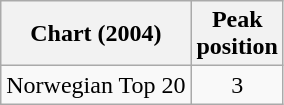<table class="wikitable">
<tr>
<th>Chart (2004)</th>
<th>Peak<br>position</th>
</tr>
<tr>
<td>Norwegian Top 20</td>
<td align="center">3</td>
</tr>
</table>
